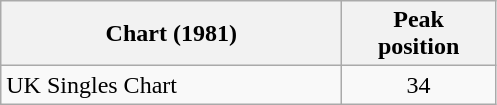<table class="wikitable sortable">
<tr>
<th width=220>Chart (1981)</th>
<th width=95>Peak<br>position</th>
</tr>
<tr>
<td>UK Singles Chart</td>
<td style="text-align:center;">34</td>
</tr>
</table>
